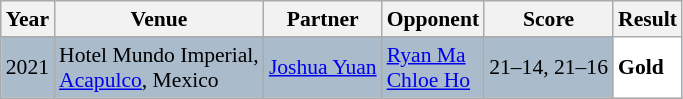<table class="sortable wikitable" style="font-size: 90%;">
<tr>
<th>Year</th>
<th>Venue</th>
<th>Partner</th>
<th>Opponent</th>
<th>Score</th>
<th>Result</th>
</tr>
<tr style="background:#AABBCC">
<td align="center">2021</td>
<td align="left">Hotel Mundo Imperial,<br><a href='#'>Acapulco</a>, Mexico</td>
<td align="left"> <a href='#'>Joshua Yuan</a></td>
<td align="left"> <a href='#'>Ryan Ma</a><br> <a href='#'>Chloe Ho</a></td>
<td align="left">21–14, 21–16</td>
<td style="text-align:left; background:white"> <strong>Gold</strong></td>
</tr>
</table>
